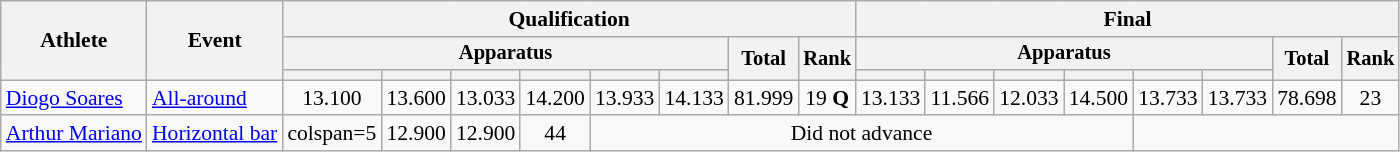<table class="wikitable" style="font-size:90%">
<tr>
<th rowspan=3>Athlete</th>
<th rowspan=3>Event</th>
<th colspan =8>Qualification</th>
<th colspan =8>Final</th>
</tr>
<tr style="font-size:95%">
<th colspan=6>Apparatus</th>
<th rowspan=2>Total</th>
<th rowspan=2>Rank</th>
<th colspan=6>Apparatus</th>
<th rowspan=2>Total</th>
<th rowspan=2>Rank</th>
</tr>
<tr style="font-size:95%">
<th></th>
<th></th>
<th></th>
<th></th>
<th></th>
<th></th>
<th></th>
<th></th>
<th></th>
<th></th>
<th></th>
<th></th>
</tr>
<tr align=center>
<td align=left><a href='#'>Diogo Soares</a></td>
<td align=left><a href='#'>All-around</a></td>
<td>13.100</td>
<td>13.600</td>
<td>13.033</td>
<td>14.200</td>
<td>13.933</td>
<td>14.133</td>
<td>81.999</td>
<td>19 <strong>Q</strong></td>
<td>13.133</td>
<td>11.566</td>
<td>12.033</td>
<td>14.500</td>
<td>13.733</td>
<td>13.733</td>
<td>78.698</td>
<td>23</td>
</tr>
<tr align=center>
<td align=left><a href='#'>Arthur Mariano</a></td>
<td align=left><a href='#'>Horizontal bar</a></td>
<td>colspan=5 </td>
<td>12.900</td>
<td>12.900</td>
<td>44</td>
<td colspan=8>Did not advance</td>
</tr>
</table>
